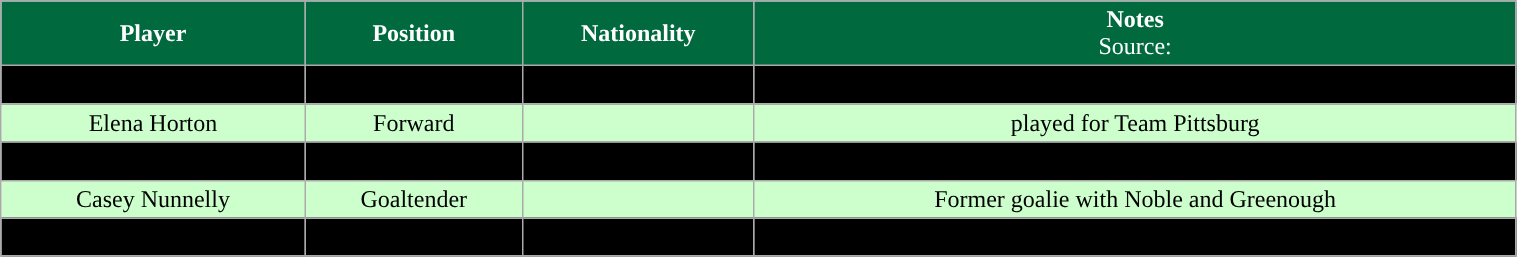<table class="wikitable" width="80%">
<tr style="text-align:center; background:#00693e; color:white;">
<td><strong>Player</strong></td>
<td><strong>Position</strong></td>
<td><strong>Nationality</strong></td>
<td><strong>Notes</strong><br>Source:</td>
</tr>
<tr align="center" bgcolor=" ">
<td>Brooke Ahbe</td>
<td>Forward</td>
<td></td>
<td>Attended Shattuck-St. Mary's</td>
</tr>
<tr align="center" bgcolor="#ccffcc">
<td>Elena Horton</td>
<td>Forward</td>
<td></td>
<td>played for Team Pittsburg</td>
</tr>
<tr align="center" bgcolor=" ">
<td>Hailey Noronha</td>
<td>Defense</td>
<td></td>
<td>Played with the Whitby Jr. Wolves</td>
</tr>
<tr align="center" bgcolor="#ccffcc">
<td>Casey Nunnelly</td>
<td>Goaltender</td>
<td></td>
<td>Former goalie with Noble and Greenough</td>
</tr>
<tr align="center" bgcolor=" ">
<td>Morgan Turner</td>
<td>Forward</td>
<td></td>
<td>Played for Chicago Mission</td>
</tr>
<tr align="center" bgcolor=" ">
</tr>
</table>
